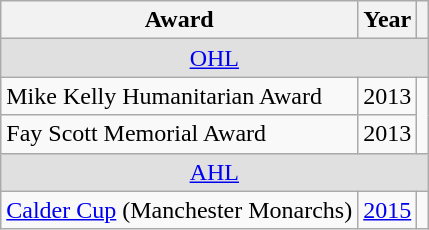<table class="wikitable">
<tr>
<th>Award</th>
<th>Year</th>
<th></th>
</tr>
<tr ALIGN="center" bgcolor="#e0e0e0">
<td colspan="3"><a href='#'>OHL</a></td>
</tr>
<tr>
<td>Mike Kelly Humanitarian Award</td>
<td>2013</td>
<td rowspan="2"></td>
</tr>
<tr>
<td>Fay Scott Memorial Award</td>
<td>2013</td>
</tr>
<tr ALIGN="center" bgcolor="#e0e0e0">
<td colspan="3"><a href='#'>AHL</a></td>
</tr>
<tr>
<td><a href='#'>Calder Cup</a> (Manchester Monarchs)</td>
<td><a href='#'>2015</a></td>
<td></td>
</tr>
</table>
